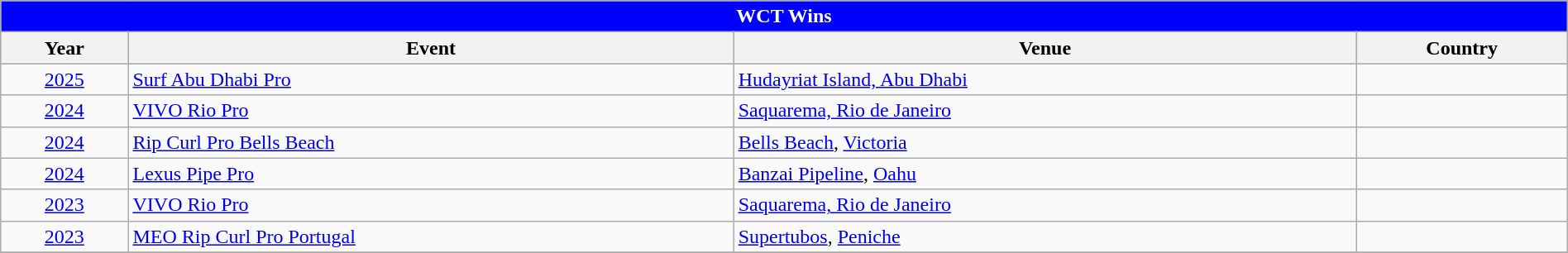<table class="wikitable" style="width:100%;">
<tr bgcolor=skyblue>
<td colspan=4; style="background: blue; color: white" align="center"><strong>WCT Wins</strong></td>
</tr>
<tr bgcolor=#bdb76b>
<th>Year</th>
<th>Event</th>
<th>Venue</th>
<th>Country</th>
</tr>
<tr>
<td style=text-align:center><a href='#'>2025</a></td>
<td><a href='#'>Surf Abu Dhabi Pro</a></td>
<td><a href='#'>Hudayriat Island, Abu Dhabi</a></td>
<td></td>
</tr>
<tr>
<td style=text-align:center><a href='#'>2024</a></td>
<td><a href='#'>VIVO Rio Pro</a></td>
<td><a href='#'>Saquarema, Rio de Janeiro</a></td>
<td></td>
</tr>
<tr>
<td style=text-align:center><a href='#'>2024</a></td>
<td><a href='#'>Rip Curl Pro Bells Beach</a></td>
<td><a href='#'>Bells Beach</a>, <a href='#'> Victoria</a></td>
<td></td>
</tr>
<tr>
<td style=text-align:center><a href='#'>2024</a></td>
<td><a href='#'>Lexus Pipe Pro</a></td>
<td><a href='#'>Banzai Pipeline</a>, <a href='#'>Oahu</a></td>
<td></td>
</tr>
<tr>
<td style=text-align:center><a href='#'>2023</a></td>
<td><a href='#'>VIVO Rio Pro</a></td>
<td><a href='#'>Saquarema, Rio de Janeiro</a></td>
<td></td>
</tr>
<tr>
<td style=text-align:center><a href='#'>2023</a></td>
<td><a href='#'>MEO Rip Curl Pro Portugal</a></td>
<td><a href='#'>Supertubos</a>, <a href='#'>Peniche</a></td>
<td></td>
</tr>
<tr>
</tr>
</table>
